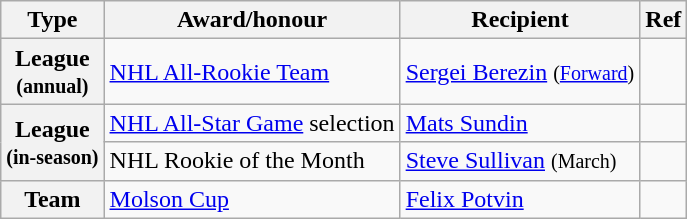<table class="wikitable">
<tr>
<th scope="col">Type</th>
<th scope="col">Award/honour</th>
<th scope="col">Recipient</th>
<th scope="col">Ref</th>
</tr>
<tr>
<th scope="row">League<br><small>(annual)</small></th>
<td><a href='#'>NHL All-Rookie Team</a></td>
<td><a href='#'>Sergei Berezin</a> <small>(<a href='#'>Forward</a>)</small></td>
<td></td>
</tr>
<tr>
<th scope="row" rowspan="2">League<br><small>(in-season)</small></th>
<td><a href='#'>NHL All-Star Game</a> selection</td>
<td><a href='#'>Mats Sundin</a></td>
<td></td>
</tr>
<tr>
<td>NHL Rookie of the Month</td>
<td><a href='#'>Steve Sullivan</a> <small>(March)</small></td>
<td></td>
</tr>
<tr>
<th scope="row">Team</th>
<td><a href='#'>Molson Cup</a></td>
<td><a href='#'>Felix Potvin</a></td>
<td></td>
</tr>
</table>
